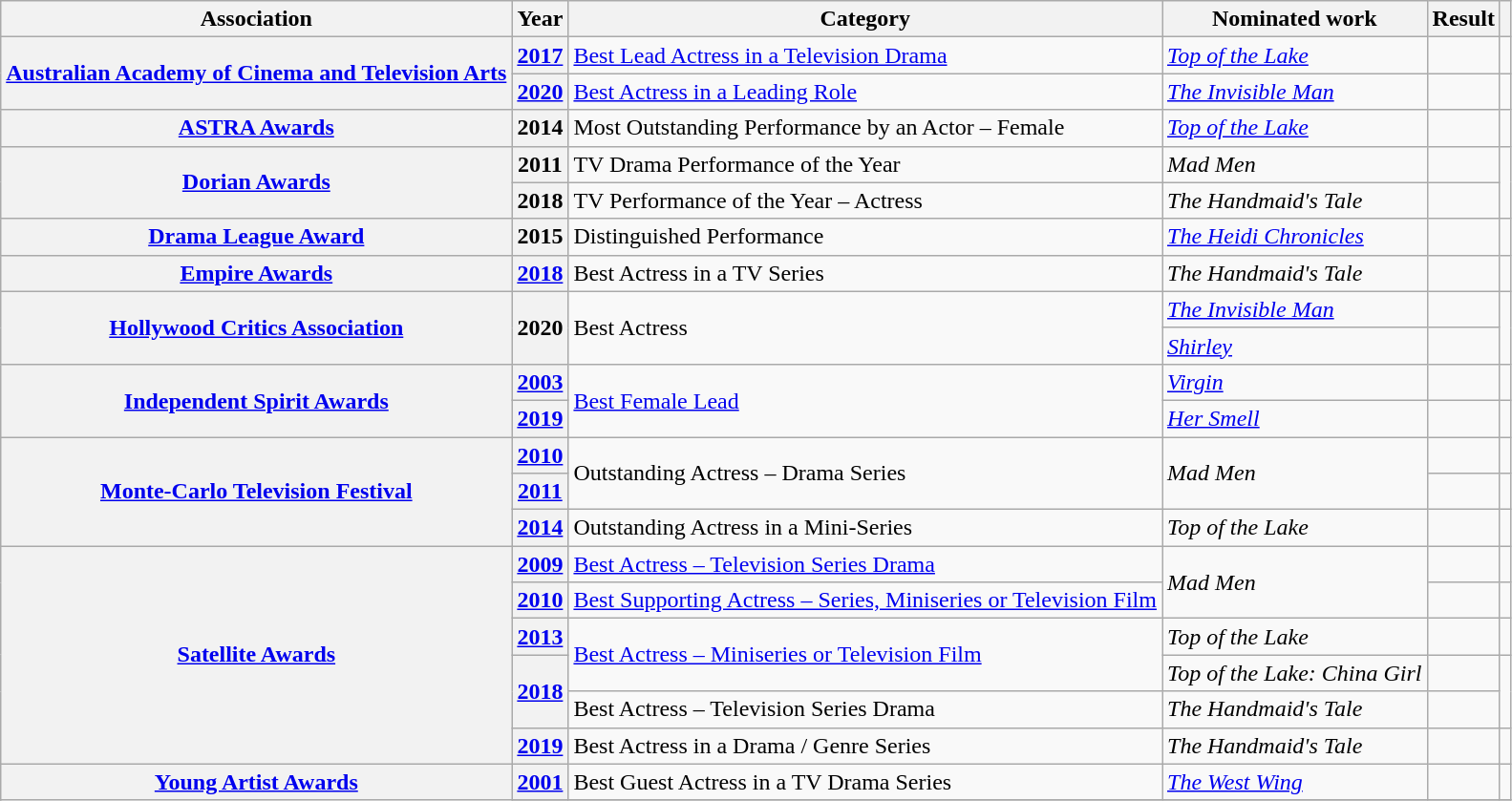<table class="wikitable sortable plainrowheaders">
<tr>
<th>Association</th>
<th>Year</th>
<th>Category</th>
<th>Nominated work</th>
<th>Result</th>
<th scope="col" class="unsortable"></th>
</tr>
<tr>
<th scope="row", rowspan=2><a href='#'>Australian Academy of Cinema and Television Arts</a></th>
<th scope="row" style="text-align:center;"><a href='#'>2017</a></th>
<td><a href='#'>Best Lead Actress in a Television Drama</a></td>
<td><em><a href='#'>Top of the Lake</a></em></td>
<td></td>
<td style="text-align:center;"></td>
</tr>
<tr>
<th scope="row" style="text-align:center;"><a href='#'>2020</a></th>
<td><a href='#'>Best Actress in a Leading Role</a></td>
<td><em><a href='#'>The Invisible Man</a></em></td>
<td></td>
<td style="text-align:center;"></td>
</tr>
<tr>
<th scope="row", rowspan=1><a href='#'>ASTRA Awards</a></th>
<th scope="row", style="text-align:center;">2014</th>
<td>Most Outstanding Performance by an Actor – Female</td>
<td><em><a href='#'>Top of the Lake</a></em></td>
<td></td>
<td style="text-align:center;"></td>
</tr>
<tr>
<th scope="row", rowspan=2><a href='#'>Dorian Awards</a></th>
<th scope="row", style="text-align:center;">2011</th>
<td>TV Drama Performance of the Year</td>
<td><em>Mad Men</em></td>
<td></td>
<td style="text-align:center;", rowspan=2></td>
</tr>
<tr>
<th scope="row", style="text-align:center;">2018</th>
<td>TV Performance of the Year – Actress</td>
<td><em>The Handmaid's Tale</em></td>
<td></td>
</tr>
<tr>
<th scope="row", rowspan=1><a href='#'>Drama League Award</a></th>
<th scope="row", style="text-align:center;">2015</th>
<td>Distinguished Performance</td>
<td><em><a href='#'>The Heidi Chronicles</a></em></td>
<td></td>
<td style="text-align:center;"></td>
</tr>
<tr>
<th scope="row", rowspan=1><a href='#'>Empire Awards</a></th>
<th scope="row", style="text-align:center;"><a href='#'>2018</a></th>
<td>Best Actress in a TV Series</td>
<td><em>The Handmaid's Tale</em></td>
<td></td>
<td style="text-align:center;"></td>
</tr>
<tr>
<th scope="row", rowspan=2><a href='#'>Hollywood Critics Association</a></th>
<th scope="row" rowspan="2" style="text-align:center;">2020</th>
<td rowspan="2">Best Actress</td>
<td><em><a href='#'>The Invisible Man</a></em></td>
<td></td>
<td rowspan="2" style="text-align:center;"> <br> </td>
</tr>
<tr>
<td><em><a href='#'>Shirley</a></em></td>
<td></td>
</tr>
<tr>
<th scope="row", rowspan=2><a href='#'>Independent Spirit Awards</a></th>
<th scope="row", style="text-align:center;"><a href='#'>2003</a></th>
<td rowspan=2><a href='#'>Best Female Lead</a></td>
<td><em><a href='#'>Virgin</a></em></td>
<td></td>
<td style="text-align:center;"></td>
</tr>
<tr>
<th scope="row", style="text-align:center;"><a href='#'>2019</a></th>
<td><em><a href='#'>Her Smell</a></em></td>
<td></td>
<td style="text-align:center;"></td>
</tr>
<tr>
<th scope="row", rowspan=3><a href='#'>Monte-Carlo Television Festival</a></th>
<th scope="row" style="text-align:center;"><a href='#'>2010</a></th>
<td rowspan=2>Outstanding Actress – Drama Series</td>
<td rowspan=2><em>Mad Men</em></td>
<td></td>
<td style="text-align:center;"></td>
</tr>
<tr>
<th scope="row" style="text-align:center;"><a href='#'>2011</a></th>
<td></td>
<td style="text-align:center;"></td>
</tr>
<tr>
<th scope="row" style="text-align:center;"><a href='#'>2014</a></th>
<td>Outstanding Actress in a Mini-Series</td>
<td><em>Top of the Lake</em></td>
<td></td>
<td style="text-align:center;"></td>
</tr>
<tr>
<th scope="row", rowspan=6><a href='#'>Satellite Awards</a></th>
<th scope="row" style="text-align:center;"><a href='#'>2009</a></th>
<td><a href='#'>Best Actress – Television Series Drama</a></td>
<td rowspan=2><em>Mad Men</em></td>
<td></td>
<td style="text-align:center;"></td>
</tr>
<tr>
<th scope="row" style="text-align:center;"><a href='#'>2010</a></th>
<td><a href='#'>Best Supporting Actress – Series, Miniseries or Television Film</a></td>
<td></td>
<td style="text-align:center;"></td>
</tr>
<tr>
<th scope="row" style="text-align:center;"><a href='#'>2013</a></th>
<td rowspan=2><a href='#'>Best Actress – Miniseries or Television Film</a></td>
<td><em>Top of the Lake</em></td>
<td></td>
<td style="text-align:center;"></td>
</tr>
<tr>
<th scope="row" rowspan=2 style="text-align:center;"><a href='#'>2018</a></th>
<td><em>Top of the Lake: China Girl</em></td>
<td></td>
<td style="text-align:center;", rowspan=2></td>
</tr>
<tr>
<td>Best Actress – Television Series Drama</td>
<td><em>The Handmaid's Tale</em></td>
<td></td>
</tr>
<tr>
<th scope="row" style="text-align:center;"><a href='#'>2019</a></th>
<td>Best Actress in a Drama / Genre Series</td>
<td><em>The Handmaid's Tale</em></td>
<td></td>
<td style="text-align:center;"></td>
</tr>
<tr>
<th scope="row", rowspan=2><a href='#'>Young Artist Awards</a></th>
<th scope="row" style="text-align:center;"><a href='#'>2001</a></th>
<td>Best Guest Actress in a TV Drama Series</td>
<td><em><a href='#'>The West Wing</a></em></td>
<td></td>
<td style="text-align:center;"></td>
</tr>
<tr>
</tr>
</table>
